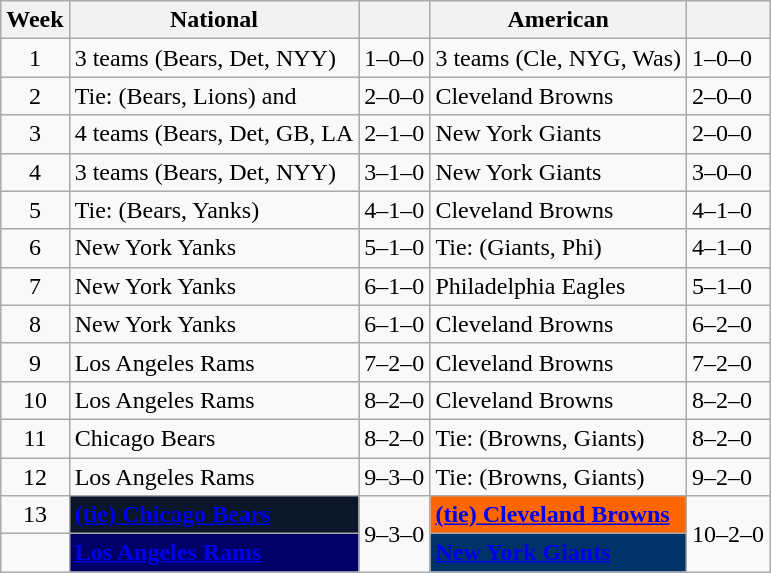<table class="wikitable">
<tr>
<th>Week</th>
<th>National</th>
<th></th>
<th>American</th>
<th></th>
</tr>
<tr>
<td align=center>1</td>
<td>3 teams (Bears, Det, NYY)</td>
<td>1–0–0</td>
<td>3 teams (Cle, NYG, Was)</td>
<td>1–0–0</td>
</tr>
<tr>
<td align=center>2</td>
<td>Tie: (Bears, Lions) and</td>
<td>2–0–0</td>
<td>Cleveland Browns</td>
<td>2–0–0</td>
</tr>
<tr>
<td align=center>3</td>
<td>4 teams (Bears, Det, GB, LA</td>
<td>2–1–0</td>
<td>New York Giants</td>
<td>2–0–0</td>
</tr>
<tr>
<td align=center>4</td>
<td>3 teams (Bears, Det, NYY)</td>
<td>3–1–0</td>
<td>New York Giants</td>
<td>3–0–0</td>
</tr>
<tr>
<td align=center>5</td>
<td>Tie: (Bears, Yanks)</td>
<td>4–1–0</td>
<td>Cleveland Browns</td>
<td>4–1–0</td>
</tr>
<tr o>
<td align=center>6</td>
<td>New York Yanks</td>
<td>5–1–0</td>
<td>Tie: (Giants, Phi)</td>
<td>4–1–0</td>
</tr>
<tr>
<td align=center>7</td>
<td>New York Yanks</td>
<td>6–1–0</td>
<td>Philadelphia Eagles</td>
<td>5–1–0</td>
</tr>
<tr>
<td align=center>8</td>
<td>New York Yanks</td>
<td>6–1–0</td>
<td>Cleveland Browns</td>
<td>6–2–0</td>
</tr>
<tr>
<td align=center>9</td>
<td>Los Angeles Rams</td>
<td>7–2–0</td>
<td>Cleveland Browns</td>
<td>7–2–0</td>
</tr>
<tr>
<td align=center>10</td>
<td>Los Angeles Rams</td>
<td>8–2–0</td>
<td>Cleveland Browns</td>
<td>8–2–0</td>
</tr>
<tr>
<td align=center>11</td>
<td>Chicago Bears</td>
<td>8–2–0</td>
<td>Tie: (Browns, Giants)</td>
<td>8–2–0</td>
</tr>
<tr>
<td align=center>12</td>
<td>Los Angeles Rams</td>
<td>9–3–0</td>
<td>Tie: (Browns, Giants)</td>
<td>9–2–0</td>
</tr>
<tr>
<td align=center>13</td>
<td bgcolor="#0B162A"><strong><a href='#'><span>(tie) Chicago Bears</span></a></strong></td>
<td rowspan="2">9–3–0</td>
<td bgcolor="#FF6600"><strong><a href='#'><span>(tie) Cleveland Browns</span></a></strong></td>
<td rowspan="2">10–2–0</td>
</tr>
<tr>
<td align=center></td>
<td bgcolor="#000066"><strong><a href='#'><span>Los Angeles Rams</span></a></strong></td>
<td bgcolor="#013369"><strong><a href='#'><span>New York Giants</span></a></strong></td>
</tr>
</table>
